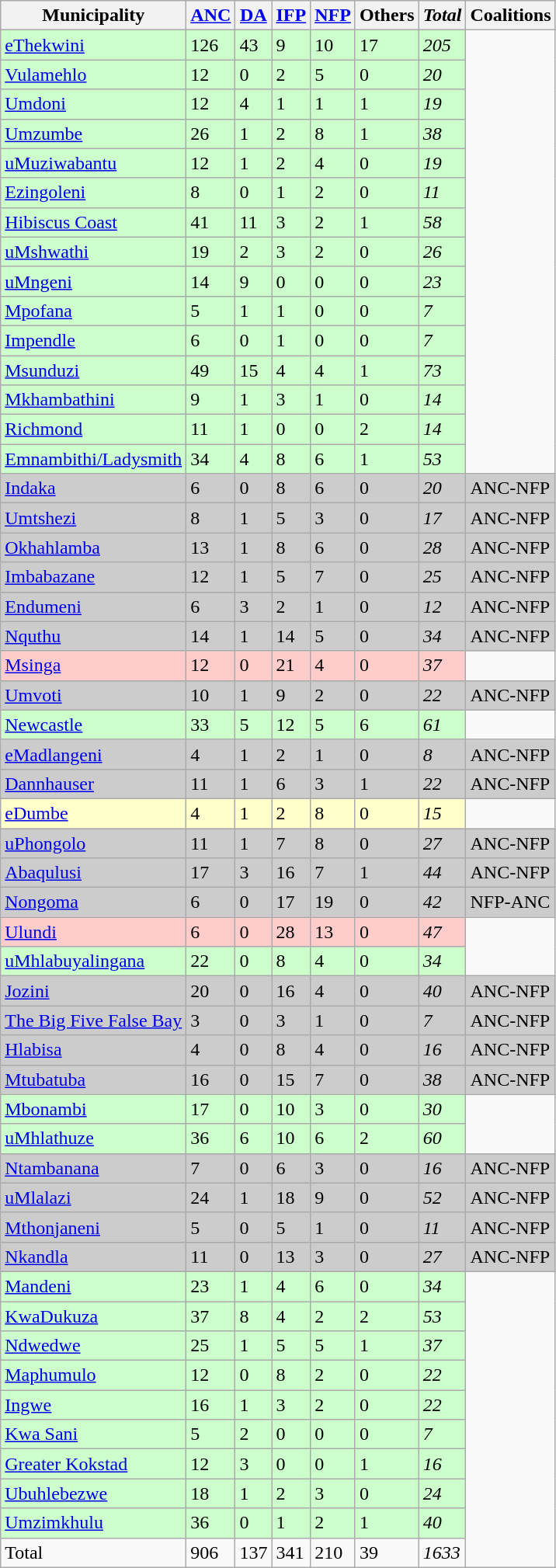<table class="wikitable">
<tr>
<th>Municipality</th>
<th><a href='#'>ANC</a></th>
<th><a href='#'>DA</a></th>
<th><a href='#'>IFP</a></th>
<th><a href='#'>NFP</a></th>
<th>Others</th>
<th><em>Total</em></th>
<th>Coalitions</th>
</tr>
<tr style="background:#cfc;">
<td><a href='#'>eThekwini</a></td>
<td>126</td>
<td>43</td>
<td>9</td>
<td>10</td>
<td>17</td>
<td><em>205</em></td>
</tr>
<tr style="background:#cfc;">
<td><a href='#'>Vulamehlo</a></td>
<td>12</td>
<td>0</td>
<td>2</td>
<td>5</td>
<td>0</td>
<td><em>20</em></td>
</tr>
<tr style="background:#cfc;">
<td><a href='#'>Umdoni</a></td>
<td>12</td>
<td>4</td>
<td>1</td>
<td>1</td>
<td>1</td>
<td><em>19</em></td>
</tr>
<tr style="background:#cfc;">
<td><a href='#'>Umzumbe</a></td>
<td>26</td>
<td>1</td>
<td>2</td>
<td>8</td>
<td>1</td>
<td><em>38</em></td>
</tr>
<tr style="background:#cfc;">
<td><a href='#'>uMuziwabantu</a></td>
<td>12</td>
<td>1</td>
<td>2</td>
<td>4</td>
<td>0</td>
<td><em>19</em></td>
</tr>
<tr style="background:#cfc;">
<td><a href='#'>Ezingoleni</a></td>
<td>8</td>
<td>0</td>
<td>1</td>
<td>2</td>
<td>0</td>
<td><em>11</em></td>
</tr>
<tr style="background:#cfc;">
<td><a href='#'>Hibiscus Coast</a></td>
<td>41</td>
<td>11</td>
<td>3</td>
<td>2</td>
<td>1</td>
<td><em>58</em></td>
</tr>
<tr style="background:#cfc;">
<td><a href='#'>uMshwathi</a></td>
<td>19</td>
<td>2</td>
<td>3</td>
<td>2</td>
<td>0</td>
<td><em>26</em></td>
</tr>
<tr style="background:#cfc;">
<td><a href='#'>uMngeni</a></td>
<td>14</td>
<td>9</td>
<td>0</td>
<td>0</td>
<td>0</td>
<td><em>23</em></td>
</tr>
<tr style="background:#cfc;">
<td><a href='#'>Mpofana</a></td>
<td>5</td>
<td>1</td>
<td>1</td>
<td>0</td>
<td>0</td>
<td><em>7</em></td>
</tr>
<tr style="background:#cfc;">
<td><a href='#'>Impendle</a></td>
<td>6</td>
<td>0</td>
<td>1</td>
<td>0</td>
<td>0</td>
<td><em>7</em></td>
</tr>
<tr style="background:#cfc;">
<td><a href='#'>Msunduzi</a></td>
<td>49</td>
<td>15</td>
<td>4</td>
<td>4</td>
<td>1</td>
<td><em>73</em></td>
</tr>
<tr style="background:#cfc;">
<td><a href='#'>Mkhambathini</a></td>
<td>9</td>
<td>1</td>
<td>3</td>
<td>1</td>
<td>0</td>
<td><em>14</em></td>
</tr>
<tr style="background:#cfc;">
<td><a href='#'>Richmond</a></td>
<td>11</td>
<td>1</td>
<td>0</td>
<td>0</td>
<td>2</td>
<td><em>14</em></td>
</tr>
<tr style="background:#cfc;">
<td><a href='#'>Emnambithi/Ladysmith</a></td>
<td>34</td>
<td>4</td>
<td>8</td>
<td>6</td>
<td>1</td>
<td><em>53</em></td>
</tr>
<tr style="background:#ccc;">
<td><a href='#'>Indaka</a></td>
<td>6</td>
<td>0</td>
<td>8</td>
<td>6</td>
<td>0</td>
<td><em>20</em></td>
<td>ANC-NFP</td>
</tr>
<tr style="background:#ccc;">
<td><a href='#'>Umtshezi</a></td>
<td>8</td>
<td>1</td>
<td>5</td>
<td>3</td>
<td>0</td>
<td><em>17</em></td>
<td>ANC-NFP</td>
</tr>
<tr style="background:#ccc;">
<td><a href='#'>Okhahlamba</a></td>
<td>13</td>
<td>1</td>
<td>8</td>
<td>6</td>
<td>0</td>
<td><em>28</em></td>
<td>ANC-NFP</td>
</tr>
<tr style="background:#ccc;">
<td><a href='#'>Imbabazane</a></td>
<td>12</td>
<td>1</td>
<td>5</td>
<td>7</td>
<td>0</td>
<td><em>25</em></td>
<td>ANC-NFP</td>
</tr>
<tr style="background:#ccc;">
<td><a href='#'>Endumeni</a></td>
<td>6</td>
<td>3</td>
<td>2</td>
<td>1</td>
<td>0</td>
<td><em>12</em></td>
<td>ANC-NFP</td>
</tr>
<tr style="background:#ccc;">
<td><a href='#'>Nquthu</a></td>
<td>14</td>
<td>1</td>
<td>14</td>
<td>5</td>
<td>0</td>
<td><em>34</em></td>
<td>ANC-NFP</td>
</tr>
<tr style="background:#fcc;">
<td><a href='#'>Msinga</a></td>
<td>12</td>
<td>0</td>
<td>21</td>
<td>4</td>
<td>0</td>
<td><em>37</em></td>
</tr>
<tr style="background:#ccc;">
<td><a href='#'>Umvoti</a></td>
<td>10</td>
<td>1</td>
<td>9</td>
<td>2</td>
<td>0</td>
<td><em>22</em></td>
<td>ANC-NFP</td>
</tr>
<tr style="background:#cfc;">
<td><a href='#'>Newcastle</a></td>
<td>33</td>
<td>5</td>
<td>12</td>
<td>5</td>
<td>6</td>
<td><em>61</em></td>
</tr>
<tr style="background:#ccc;">
<td><a href='#'>eMadlangeni</a></td>
<td>4</td>
<td>1</td>
<td>2</td>
<td>1</td>
<td>0</td>
<td><em>8</em></td>
<td>ANC-NFP</td>
</tr>
<tr style="background:#ccc;">
<td><a href='#'>Dannhauser</a></td>
<td>11</td>
<td>1</td>
<td>6</td>
<td>3</td>
<td>1</td>
<td><em>22</em></td>
<td>ANC-NFP</td>
</tr>
<tr style="background:#ffc;">
<td><a href='#'>eDumbe</a></td>
<td>4</td>
<td>1</td>
<td>2</td>
<td>8</td>
<td>0</td>
<td><em>15</em></td>
</tr>
<tr style="background:#ccc;">
<td><a href='#'>uPhongolo</a></td>
<td>11</td>
<td>1</td>
<td>7</td>
<td>8</td>
<td>0</td>
<td><em>27</em></td>
<td>ANC-NFP</td>
</tr>
<tr style="background:#ccc;">
<td><a href='#'>Abaqulusi</a></td>
<td>17</td>
<td>3</td>
<td>16</td>
<td>7</td>
<td>1</td>
<td><em>44</em></td>
<td>ANC-NFP</td>
</tr>
<tr style="background:#ccc;">
<td><a href='#'>Nongoma</a></td>
<td>6</td>
<td>0</td>
<td>17</td>
<td>19</td>
<td>0</td>
<td><em>42</em></td>
<td>NFP-ANC</td>
</tr>
<tr style="background:#fcc;">
<td><a href='#'>Ulundi</a></td>
<td>6</td>
<td>0</td>
<td>28</td>
<td>13</td>
<td>0</td>
<td><em>47</em></td>
</tr>
<tr style="background:#cfc;">
<td><a href='#'>uMhlabuyalingana</a></td>
<td>22</td>
<td>0</td>
<td>8</td>
<td>4</td>
<td>0</td>
<td><em>34</em></td>
</tr>
<tr style="background:#ccc;">
<td><a href='#'>Jozini</a></td>
<td>20</td>
<td>0</td>
<td>16</td>
<td>4</td>
<td>0</td>
<td><em>40</em></td>
<td>ANC-NFP</td>
</tr>
<tr style="background:#ccc;">
<td><a href='#'>The Big Five False Bay</a></td>
<td>3</td>
<td>0</td>
<td>3</td>
<td>1</td>
<td>0</td>
<td><em>7</em></td>
<td>ANC-NFP</td>
</tr>
<tr style="background:#ccc;">
<td><a href='#'>Hlabisa</a></td>
<td>4</td>
<td>0</td>
<td>8</td>
<td>4</td>
<td>0</td>
<td><em>16</em></td>
<td>ANC-NFP</td>
</tr>
<tr style="background:#ccc;">
<td><a href='#'>Mtubatuba</a></td>
<td>16</td>
<td>0</td>
<td>15</td>
<td>7</td>
<td>0</td>
<td><em>38</em></td>
<td>ANC-NFP</td>
</tr>
<tr style="background:#cfc;">
<td><a href='#'>Mbonambi</a></td>
<td>17</td>
<td>0</td>
<td>10</td>
<td>3</td>
<td>0</td>
<td><em>30</em></td>
</tr>
<tr style="background:#cfc;">
<td><a href='#'>uMhlathuze</a></td>
<td>36</td>
<td>6</td>
<td>10</td>
<td>6</td>
<td>2</td>
<td><em>60</em></td>
</tr>
<tr style="background:#ccc;">
<td><a href='#'>Ntambanana</a></td>
<td>7</td>
<td>0</td>
<td>6</td>
<td>3</td>
<td>0</td>
<td><em>16</em></td>
<td>ANC-NFP</td>
</tr>
<tr style="background:#ccc;">
<td><a href='#'>uMlalazi</a></td>
<td>24</td>
<td>1</td>
<td>18</td>
<td>9</td>
<td>0</td>
<td><em>52</em></td>
<td>ANC-NFP</td>
</tr>
<tr style="background:#ccc;">
<td><a href='#'>Mthonjaneni</a></td>
<td>5</td>
<td>0</td>
<td>5</td>
<td>1</td>
<td>0</td>
<td><em>11</em></td>
<td>ANC-NFP</td>
</tr>
<tr style="background:#ccc;">
<td><a href='#'>Nkandla</a></td>
<td>11</td>
<td>0</td>
<td>13</td>
<td>3</td>
<td>0</td>
<td><em>27</em></td>
<td>ANC-NFP</td>
</tr>
<tr style="background:#cfc;">
<td><a href='#'>Mandeni</a></td>
<td>23</td>
<td>1</td>
<td>4</td>
<td>6</td>
<td>0</td>
<td><em>34</em></td>
</tr>
<tr style="background:#cfc;">
<td><a href='#'>KwaDukuza</a></td>
<td>37</td>
<td>8</td>
<td>4</td>
<td>2</td>
<td>2</td>
<td><em>53</em></td>
</tr>
<tr style="background:#cfc;">
<td><a href='#'>Ndwedwe</a></td>
<td>25</td>
<td>1</td>
<td>5</td>
<td>5</td>
<td>1</td>
<td><em>37</em></td>
</tr>
<tr style="background:#cfc;">
<td><a href='#'>Maphumulo</a></td>
<td>12</td>
<td>0</td>
<td>8</td>
<td>2</td>
<td>0</td>
<td><em>22</em></td>
</tr>
<tr style="background:#cfc;">
<td><a href='#'>Ingwe</a></td>
<td>16</td>
<td>1</td>
<td>3</td>
<td>2</td>
<td>0</td>
<td><em>22</em></td>
</tr>
<tr style="background:#cfc;">
<td><a href='#'>Kwa Sani</a></td>
<td>5</td>
<td>2</td>
<td>0</td>
<td>0</td>
<td>0</td>
<td><em>7</em></td>
</tr>
<tr style="background:#cfc;">
<td><a href='#'>Greater Kokstad</a></td>
<td>12</td>
<td>3</td>
<td>0</td>
<td>0</td>
<td>1</td>
<td><em>16</em></td>
</tr>
<tr style="background:#cfc;">
<td><a href='#'>Ubuhlebezwe</a></td>
<td>18</td>
<td>1</td>
<td>2</td>
<td>3</td>
<td>0</td>
<td><em>24</em></td>
</tr>
<tr style="background:#cfc;">
<td><a href='#'>Umzimkhulu</a></td>
<td>36</td>
<td>0</td>
<td>1</td>
<td>2</td>
<td>1</td>
<td><em>40</em></td>
</tr>
<tr>
<td>Total</td>
<td>906</td>
<td>137</td>
<td>341</td>
<td>210</td>
<td>39</td>
<td><em>1633</em></td>
</tr>
</table>
